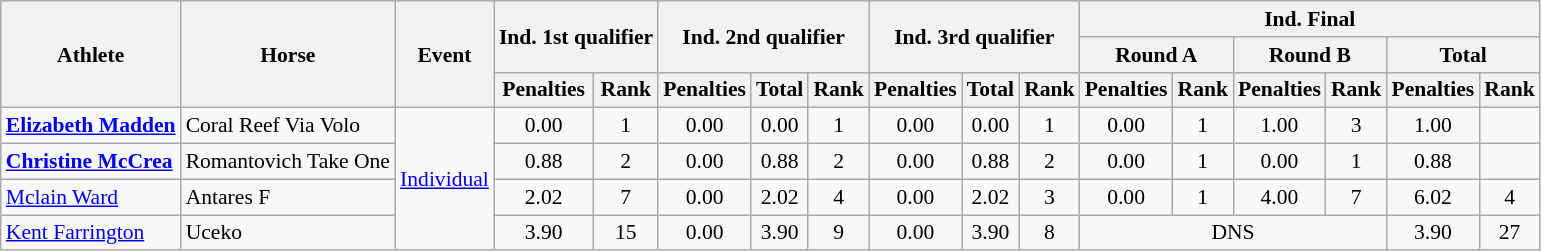<table class="wikitable" style="font-size:90%">
<tr>
<th rowspan=3>Athlete</th>
<th rowspan=3>Horse</th>
<th rowspan=3>Event</th>
<th colspan=2 rowspan=2>Ind. 1st qualifier</th>
<th colspan=3 rowspan=2>Ind. 2nd qualifier</th>
<th colspan=3 rowspan=2>Ind. 3rd qualifier</th>
<th colspan=6>Ind. Final</th>
</tr>
<tr>
<th colspan=2>Round A</th>
<th colspan=2>Round B</th>
<th colspan=2>Total</th>
</tr>
<tr>
<th>Penalties</th>
<th>Rank</th>
<th>Penalties</th>
<th>Total</th>
<th>Rank</th>
<th>Penalties</th>
<th>Total</th>
<th>Rank</th>
<th>Penalties</th>
<th>Rank</th>
<th>Penalties</th>
<th>Rank</th>
<th>Penalties</th>
<th>Rank</th>
</tr>
<tr align=center>
<td align=left><strong><a href='#'>Elizabeth Madden</a></strong></td>
<td align=left>Coral Reef Via Volo</td>
<td align=left rowspan=4><a href='#'>Individual</a></td>
<td>0.00</td>
<td>1</td>
<td>0.00</td>
<td>0.00</td>
<td>1</td>
<td>0.00</td>
<td>0.00</td>
<td>1</td>
<td>0.00</td>
<td>1</td>
<td>1.00</td>
<td>3</td>
<td>1.00</td>
<td></td>
</tr>
<tr align=center>
<td align=left><strong><a href='#'>Christine McCrea</a></strong></td>
<td align=left>Romantovich Take One</td>
<td>0.88</td>
<td>2</td>
<td>0.00</td>
<td>0.88</td>
<td>2</td>
<td>0.00</td>
<td>0.88</td>
<td>2</td>
<td>0.00</td>
<td>1</td>
<td>0.00</td>
<td>1</td>
<td>0.88</td>
<td></td>
</tr>
<tr align=center>
<td align=left><a href='#'>Mclain Ward</a></td>
<td align=left>Antares F</td>
<td>2.02</td>
<td>7</td>
<td>0.00</td>
<td>2.02</td>
<td>4</td>
<td>0.00</td>
<td>2.02</td>
<td>3</td>
<td>0.00</td>
<td>1</td>
<td>4.00</td>
<td>7</td>
<td>6.02</td>
<td>4</td>
</tr>
<tr align=center>
<td align=left><a href='#'>Kent Farrington</a></td>
<td align=left>Uceko</td>
<td>3.90</td>
<td>15</td>
<td>0.00</td>
<td>3.90</td>
<td>9</td>
<td>0.00</td>
<td>3.90</td>
<td>8</td>
<td colspan=4>DNS</td>
<td>3.90</td>
<td>27</td>
</tr>
</table>
